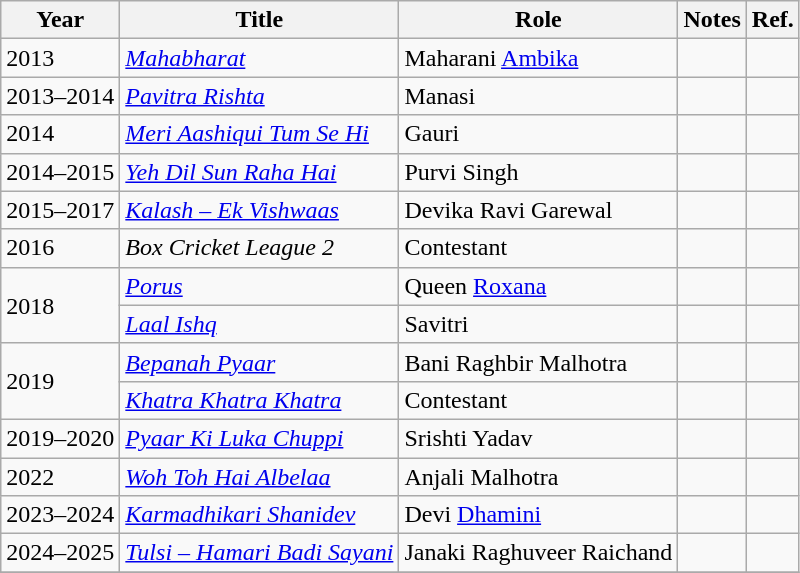<table class="wikitable sortable">
<tr>
<th>Year</th>
<th>Title</th>
<th>Role</th>
<th>Notes</th>
<th>Ref.</th>
</tr>
<tr>
<td>2013</td>
<td><em><a href='#'>Mahabharat</a></em></td>
<td>Maharani <a href='#'>Ambika</a></td>
<td></td>
<td style="text-align:center;"></td>
</tr>
<tr>
<td>2013–2014</td>
<td><em><a href='#'>Pavitra Rishta</a></em></td>
<td>Manasi</td>
<td></td>
<td style="text-align:center;"></td>
</tr>
<tr>
<td>2014</td>
<td><em><a href='#'>Meri Aashiqui Tum Se Hi</a></em></td>
<td>Gauri</td>
<td></td>
<td style="text-align:center;"></td>
</tr>
<tr>
<td>2014–2015</td>
<td><em><a href='#'>Yeh Dil Sun Raha Hai</a></em></td>
<td>Purvi Singh</td>
<td></td>
<td style="text-align:center;"></td>
</tr>
<tr>
<td>2015–2017</td>
<td><em><a href='#'>Kalash – Ek Vishwaas</a></em></td>
<td>Devika Ravi Garewal</td>
<td></td>
<td style="text-align:center;"></td>
</tr>
<tr>
<td>2016</td>
<td><em>Box Cricket League 2</em></td>
<td>Contestant</td>
<td></td>
<td style="text-align:center;"></td>
</tr>
<tr>
<td rowspan="2">2018</td>
<td><em><a href='#'>Porus</a></em></td>
<td>Queen <a href='#'>Roxana</a></td>
<td></td>
<td style="text-align:center;"></td>
</tr>
<tr>
<td><em><a href='#'>Laal Ishq</a></em></td>
<td>Savitri</td>
<td></td>
<td style="text-align:center;"></td>
</tr>
<tr>
<td rowspan="2">2019</td>
<td><em><a href='#'>Bepanah Pyaar</a></em></td>
<td>Bani Raghbir Malhotra</td>
<td></td>
<td style="text-align:center;"></td>
</tr>
<tr>
<td><em><a href='#'>Khatra Khatra Khatra</a></em></td>
<td>Contestant</td>
<td></td>
<td style="text-align:center;"></td>
</tr>
<tr>
<td>2019–2020</td>
<td><em><a href='#'>Pyaar Ki Luka Chuppi</a></em></td>
<td>Srishti Yadav</td>
<td></td>
<td style="text-align:center;"></td>
</tr>
<tr>
<td>2022</td>
<td><em><a href='#'>Woh Toh Hai Albelaa</a></em></td>
<td>Anjali Malhotra</td>
<td></td>
<td style="text-align:center;"></td>
</tr>
<tr>
<td>2023–2024</td>
<td><em><a href='#'>Karmadhikari Shanidev</a></em></td>
<td>Devi <a href='#'> Dhamini</a></td>
<td></td>
<td></td>
</tr>
<tr>
<td>2024–2025</td>
<td><em><a href='#'>Tulsi – Hamari Badi Sayani</a></em></td>
<td>Janaki Raghuveer Raichand</td>
<td></td>
<td></td>
</tr>
<tr>
</tr>
</table>
